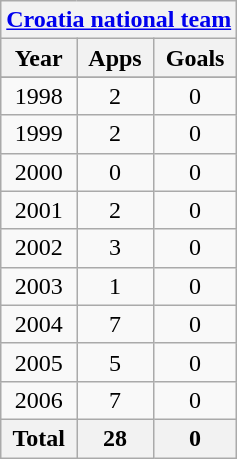<table class="wikitable" style="text-align:center">
<tr>
<th colspan=3><a href='#'>Croatia national team</a></th>
</tr>
<tr>
<th>Year</th>
<th>Apps</th>
<th>Goals</th>
</tr>
<tr>
</tr>
<tr>
<td>1998</td>
<td>2</td>
<td>0</td>
</tr>
<tr>
<td>1999</td>
<td>2</td>
<td>0</td>
</tr>
<tr>
<td>2000</td>
<td>0</td>
<td>0</td>
</tr>
<tr>
<td>2001</td>
<td>2</td>
<td>0</td>
</tr>
<tr>
<td>2002</td>
<td>3</td>
<td>0</td>
</tr>
<tr>
<td>2003</td>
<td>1</td>
<td>0</td>
</tr>
<tr>
<td>2004</td>
<td>7</td>
<td>0</td>
</tr>
<tr>
<td>2005</td>
<td>5</td>
<td>0</td>
</tr>
<tr>
<td>2006</td>
<td>7</td>
<td>0</td>
</tr>
<tr>
<th>Total</th>
<th>28</th>
<th>0</th>
</tr>
</table>
